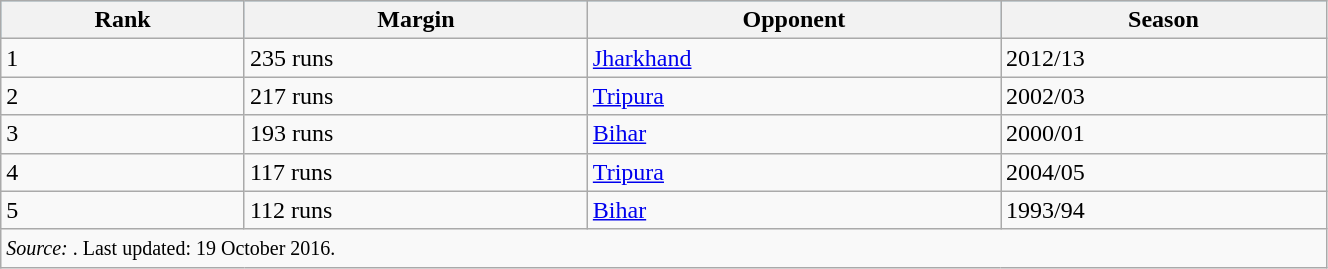<table class="wikitable" width=70%>
<tr bgcolor=#87cef>
<th>Rank</th>
<th>Margin</th>
<th>Opponent</th>
<th>Season</th>
</tr>
<tr>
<td>1</td>
<td>235 runs</td>
<td><a href='#'>Jharkhand</a></td>
<td>2012/13</td>
</tr>
<tr>
<td>2</td>
<td>217 runs</td>
<td><a href='#'>Tripura</a></td>
<td>2002/03</td>
</tr>
<tr>
<td>3</td>
<td>193 runs</td>
<td><a href='#'>Bihar</a></td>
<td>2000/01</td>
</tr>
<tr>
<td>4</td>
<td>117 runs</td>
<td><a href='#'>Tripura</a></td>
<td>2004/05</td>
</tr>
<tr>
<td>5</td>
<td>112 runs</td>
<td><a href='#'>Bihar</a></td>
<td>1993/94</td>
</tr>
<tr>
<td colspan=4><small><em>Source: </em>. Last updated: 19 October 2016.</small></td>
</tr>
</table>
